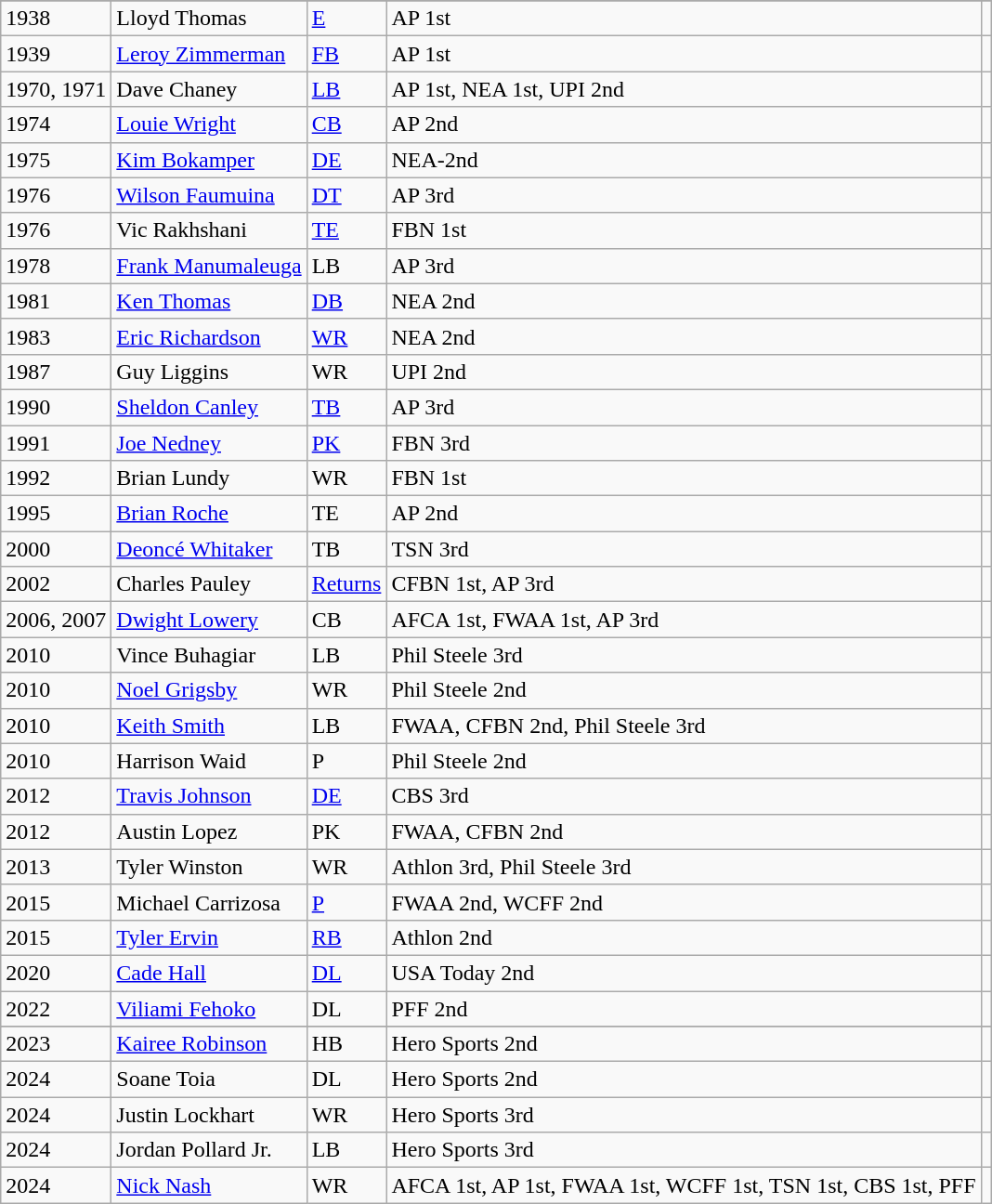<table class="wikitable" style="text-align:left;">
<tr>
</tr>
<tr>
<td>1938</td>
<td>Lloyd Thomas</td>
<td><a href='#'>E</a></td>
<td>AP 1st</td>
<td></td>
</tr>
<tr>
<td>1939</td>
<td><a href='#'>Leroy Zimmerman</a></td>
<td><a href='#'>FB</a></td>
<td>AP 1st</td>
<td></td>
</tr>
<tr>
<td>1970, 1971</td>
<td>Dave Chaney</td>
<td><a href='#'>LB</a></td>
<td>AP 1st, NEA 1st, UPI 2nd</td>
<td></td>
</tr>
<tr>
<td>1974</td>
<td><a href='#'>Louie Wright</a></td>
<td><a href='#'>CB</a></td>
<td>AP 2nd</td>
<td></td>
</tr>
<tr>
<td>1975</td>
<td><a href='#'>Kim Bokamper</a></td>
<td><a href='#'>DE</a></td>
<td>NEA-2nd</td>
<td></td>
</tr>
<tr>
<td>1976</td>
<td><a href='#'>Wilson Faumuina</a></td>
<td><a href='#'>DT</a></td>
<td>AP 3rd</td>
<td></td>
</tr>
<tr>
<td>1976</td>
<td>Vic Rakhshani</td>
<td><a href='#'>TE</a></td>
<td>FBN 1st</td>
<td></td>
</tr>
<tr>
<td>1978</td>
<td><a href='#'>Frank Manumaleuga</a></td>
<td>LB</td>
<td>AP 3rd</td>
<td></td>
</tr>
<tr>
<td>1981</td>
<td><a href='#'>Ken Thomas</a></td>
<td><a href='#'>DB</a></td>
<td>NEA 2nd</td>
<td></td>
</tr>
<tr>
<td>1983</td>
<td><a href='#'>Eric Richardson</a></td>
<td><a href='#'>WR</a></td>
<td>NEA 2nd</td>
<td></td>
</tr>
<tr>
<td>1987</td>
<td>Guy Liggins</td>
<td>WR</td>
<td>UPI 2nd</td>
<td></td>
</tr>
<tr>
<td>1990</td>
<td><a href='#'>Sheldon Canley</a></td>
<td><a href='#'>TB</a></td>
<td>AP 3rd</td>
<td></td>
</tr>
<tr>
<td>1991</td>
<td><a href='#'>Joe Nedney</a></td>
<td><a href='#'>PK</a></td>
<td>FBN 3rd</td>
<td></td>
</tr>
<tr>
<td>1992</td>
<td>Brian Lundy</td>
<td>WR</td>
<td>FBN 1st</td>
<td></td>
</tr>
<tr>
<td>1995</td>
<td><a href='#'>Brian Roche</a></td>
<td>TE</td>
<td>AP 2nd</td>
<td></td>
</tr>
<tr>
<td>2000</td>
<td><a href='#'>Deoncé Whitaker</a></td>
<td>TB</td>
<td>TSN 3rd</td>
<td></td>
</tr>
<tr>
<td>2002</td>
<td>Charles Pauley</td>
<td><a href='#'>Returns</a></td>
<td>CFBN 1st, AP 3rd</td>
<td></td>
</tr>
<tr>
<td>2006, 2007</td>
<td><a href='#'>Dwight Lowery</a></td>
<td>CB</td>
<td>AFCA 1st, FWAA 1st, AP 3rd</td>
<td></td>
</tr>
<tr>
<td>2010</td>
<td>Vince Buhagiar</td>
<td>LB</td>
<td>Phil Steele 3rd</td>
<td></td>
</tr>
<tr>
<td>2010</td>
<td><a href='#'>Noel Grigsby</a></td>
<td>WR</td>
<td>Phil Steele 2nd</td>
<td></td>
</tr>
<tr>
<td>2010</td>
<td><a href='#'>Keith Smith</a></td>
<td>LB</td>
<td>FWAA, CFBN 2nd, Phil Steele 3rd</td>
<td></td>
</tr>
<tr>
<td>2010</td>
<td>Harrison Waid</td>
<td>P</td>
<td>Phil Steele 2nd</td>
<td></td>
</tr>
<tr>
<td>2012</td>
<td><a href='#'>Travis Johnson</a></td>
<td><a href='#'>DE</a></td>
<td>CBS 3rd</td>
<td></td>
</tr>
<tr>
<td>2012</td>
<td>Austin Lopez</td>
<td>PK</td>
<td>FWAA, CFBN 2nd</td>
<td></td>
</tr>
<tr>
<td>2013</td>
<td>Tyler Winston</td>
<td>WR</td>
<td>Athlon 3rd, Phil Steele 3rd</td>
<td></td>
</tr>
<tr>
<td>2015</td>
<td>Michael Carrizosa</td>
<td><a href='#'>P</a></td>
<td>FWAA 2nd, WCFF 2nd</td>
<td></td>
</tr>
<tr>
<td>2015</td>
<td><a href='#'>Tyler Ervin</a></td>
<td><a href='#'>RB</a></td>
<td>Athlon 2nd</td>
<td></td>
</tr>
<tr>
<td>2020</td>
<td><a href='#'>Cade Hall</a></td>
<td><a href='#'>DL</a></td>
<td>USA Today 2nd</td>
<td></td>
</tr>
<tr>
<td>2022</td>
<td><a href='#'>Viliami Fehoko</a></td>
<td>DL</td>
<td>PFF 2nd</td>
<td></td>
</tr>
<tr>
</tr>
<tr>
<td>2023</td>
<td><a href='#'>Kairee Robinson</a></td>
<td>HB</td>
<td>Hero Sports 2nd</td>
<td></td>
</tr>
<tr>
<td>2024</td>
<td>Soane Toia</td>
<td>DL</td>
<td>Hero Sports 2nd</td>
<td></td>
</tr>
<tr>
<td>2024</td>
<td>Justin Lockhart</td>
<td>WR</td>
<td>Hero Sports 3rd</td>
<td></td>
</tr>
<tr>
<td>2024</td>
<td>Jordan Pollard Jr.</td>
<td>LB</td>
<td>Hero Sports 3rd</td>
<td></td>
</tr>
<tr>
<td>2024</td>
<td><a href='#'>Nick Nash</a></td>
<td>WR</td>
<td>AFCA 1st, AP 1st, FWAA 1st, WCFF 1st, TSN 1st, CBS 1st, PFF</td>
<td></td>
</tr>
</table>
